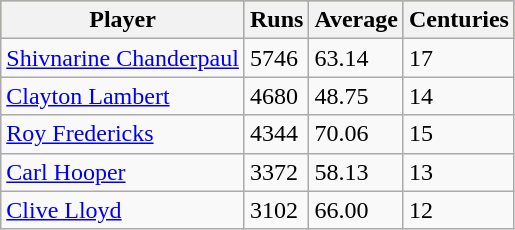<table class="wikitable">
<tr style="background:#bdb76b;">
<th>Player</th>
<th>Runs</th>
<th>Average</th>
<th>Centuries</th>
</tr>
<tr>
<td><a href='#'>Shivnarine Chanderpaul</a></td>
<td>5746</td>
<td>63.14</td>
<td>17</td>
</tr>
<tr>
<td><a href='#'>Clayton Lambert</a></td>
<td>4680</td>
<td>48.75</td>
<td>14</td>
</tr>
<tr>
<td><a href='#'>Roy Fredericks</a></td>
<td>4344</td>
<td>70.06</td>
<td>15</td>
</tr>
<tr>
<td><a href='#'>Carl Hooper</a></td>
<td>3372</td>
<td>58.13</td>
<td>13</td>
</tr>
<tr>
<td><a href='#'>Clive Lloyd</a></td>
<td>3102</td>
<td>66.00</td>
<td>12</td>
</tr>
</table>
